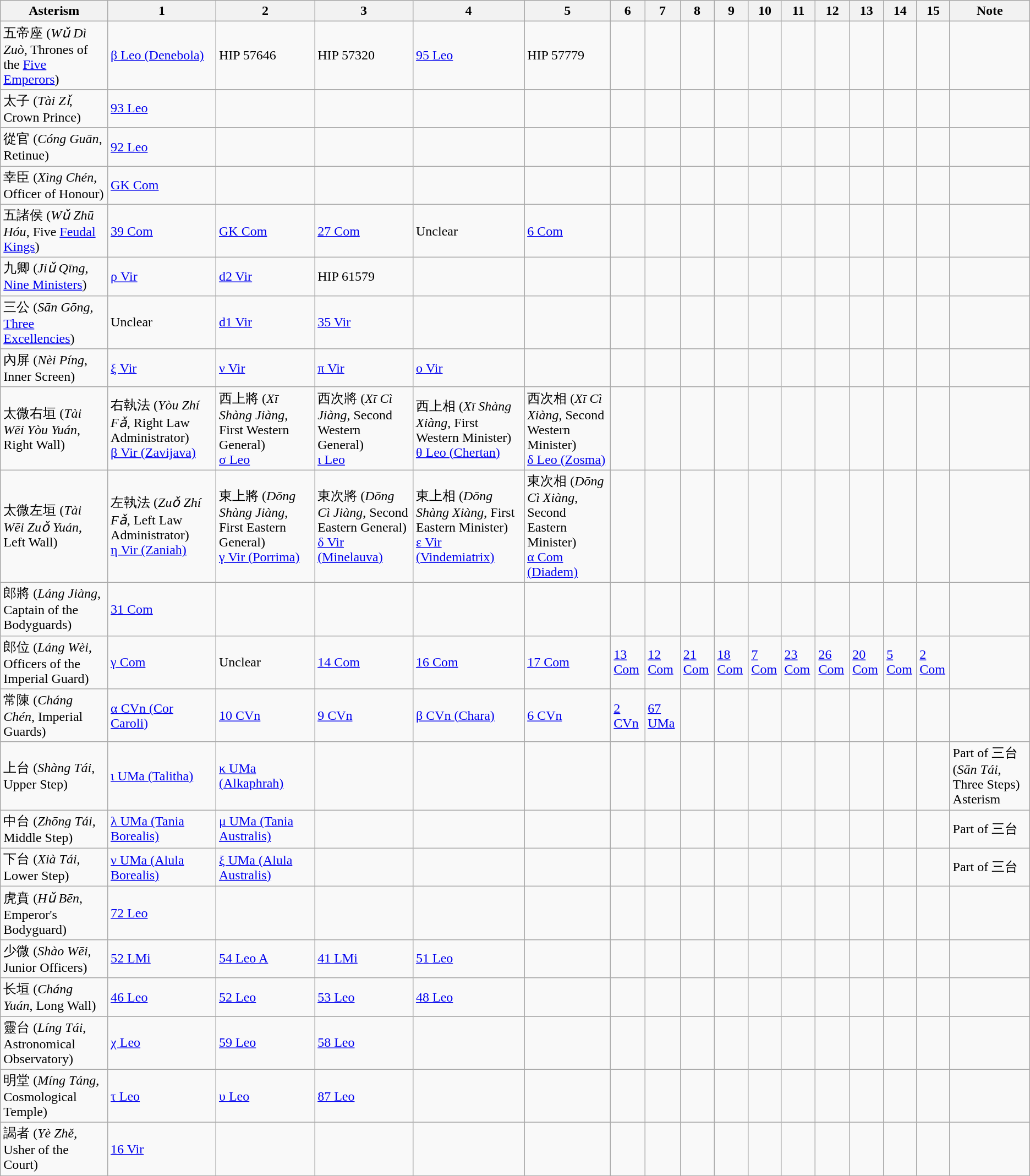<table class = "wikitable">
<tr>
<th>Asterism</th>
<th>1</th>
<th>2</th>
<th>3</th>
<th>4</th>
<th>5</th>
<th>6</th>
<th>7</th>
<th>8</th>
<th>9</th>
<th>10</th>
<th>11</th>
<th>12</th>
<th>13</th>
<th>14</th>
<th>15</th>
<th>Note</th>
</tr>
<tr>
<td>五帝座 (<em>Wǔ Dì Zuò</em>, Thrones of the <a href='#'>Five Emperors</a>)</td>
<td><a href='#'>β Leo (Denebola)</a></td>
<td>HIP 57646</td>
<td>HIP 57320</td>
<td><a href='#'>95 Leo</a></td>
<td>HIP 57779</td>
<td></td>
<td></td>
<td></td>
<td></td>
<td></td>
<td></td>
<td></td>
<td></td>
<td></td>
<td></td>
<td></td>
</tr>
<tr>
<td>太子 (<em>Tài Zǐ</em>, Crown Prince)</td>
<td><a href='#'>93 Leo</a></td>
<td></td>
<td></td>
<td></td>
<td></td>
<td></td>
<td></td>
<td></td>
<td></td>
<td></td>
<td></td>
<td></td>
<td></td>
<td></td>
<td></td>
<td></td>
</tr>
<tr>
<td>從官 (<em>Cóng Guān</em>, Retinue)</td>
<td><a href='#'>92 Leo</a></td>
<td></td>
<td></td>
<td></td>
<td></td>
<td></td>
<td></td>
<td></td>
<td></td>
<td></td>
<td></td>
<td></td>
<td></td>
<td></td>
<td></td>
<td></td>
</tr>
<tr>
<td>幸臣 (<em>Xìng Chén</em>, Officer of Honour)</td>
<td><a href='#'>GK Com</a></td>
<td></td>
<td></td>
<td></td>
<td></td>
<td></td>
<td></td>
<td></td>
<td></td>
<td></td>
<td></td>
<td></td>
<td></td>
<td></td>
<td></td>
<td></td>
</tr>
<tr>
<td>五諸侯 (<em>Wǔ Zhū Hóu</em>, Five <a href='#'>Feudal Kings</a>)</td>
<td><a href='#'>39 Com</a></td>
<td><a href='#'>GK Com</a></td>
<td><a href='#'>27 Com</a></td>
<td>Unclear</td>
<td><a href='#'>6 Com</a></td>
<td></td>
<td></td>
<td></td>
<td></td>
<td></td>
<td></td>
<td></td>
<td></td>
<td></td>
<td></td>
<td></td>
</tr>
<tr>
<td>九卿 (<em>Jiǔ Qīng</em>, <a href='#'>Nine Ministers</a>)</td>
<td><a href='#'>ρ Vir</a></td>
<td><a href='#'>d2 Vir</a></td>
<td>HIP 61579</td>
<td></td>
<td></td>
<td></td>
<td></td>
<td></td>
<td></td>
<td></td>
<td></td>
<td></td>
<td></td>
<td></td>
<td></td>
<td></td>
</tr>
<tr>
<td>三公 (<em>Sān Gōng</em>, <a href='#'>Three Excellencies</a>)</td>
<td>Unclear</td>
<td><a href='#'>d1 Vir</a></td>
<td><a href='#'>35 Vir</a></td>
<td></td>
<td></td>
<td></td>
<td></td>
<td></td>
<td></td>
<td></td>
<td></td>
<td></td>
<td></td>
<td></td>
<td></td>
<td></td>
</tr>
<tr>
<td>內屏 (<em>Nèi Píng</em>, Inner Screen)</td>
<td><a href='#'>ξ Vir</a></td>
<td><a href='#'>ν Vir</a></td>
<td><a href='#'>π Vir</a></td>
<td><a href='#'>ο Vir</a></td>
<td></td>
<td></td>
<td></td>
<td></td>
<td></td>
<td></td>
<td></td>
<td></td>
<td></td>
<td></td>
<td></td>
<td></td>
</tr>
<tr>
<td>太微右垣 (<em>Tài Wēi Yòu Yuán</em>, Right Wall)</td>
<td>右執法 (<em>Yòu Zhí Fǎ</em>, Right Law Administrator)<br><a href='#'>β Vir (Zavijava)</a></td>
<td>西上將 (<em>Xī Shàng Jiàng</em>, First Western General)<br><a href='#'>σ Leo</a></td>
<td>西次將 (<em>Xī Cì Jiàng</em>, Second Western General)<br><a href='#'>ι Leo</a></td>
<td>西上相 (<em>Xī Shàng Xiàng</em>, First Western Minister)<br><a href='#'>θ Leo (Chertan)</a></td>
<td>西次相 (<em>Xī Cì Xiàng</em>, Second Western Minister)<br><a href='#'>δ Leo (Zosma)</a></td>
<td></td>
<td></td>
<td></td>
<td></td>
<td></td>
<td></td>
<td></td>
<td></td>
<td></td>
<td></td>
<td></td>
</tr>
<tr>
<td>太微左垣 (<em>Tài Wēi Zuǒ Yuán</em>, Left Wall)</td>
<td>左執法 (<em>Zuǒ Zhí Fǎ</em>, Left Law Administrator)<br><a href='#'>η Vir (Zaniah)</a></td>
<td>東上將 (<em>Dōng Shàng Jiàng</em>, First Eastern General)<br><a href='#'>γ Vir (Porrima)</a></td>
<td>東次將 (<em>Dōng Cì Jiàng</em>, Second Eastern General)<br><a href='#'>δ Vir (Minelauva)</a></td>
<td>東上相 (<em>Dōng Shàng Xiàng</em>, First Eastern Minister)<br><a href='#'>ε Vir (Vindemiatrix)</a></td>
<td>東次相 (<em>Dōng Cì Xiàng</em>, Second Eastern Minister)<br><a href='#'>α Com (Diadem)</a></td>
<td></td>
<td></td>
<td></td>
<td></td>
<td></td>
<td></td>
<td></td>
<td></td>
<td></td>
<td></td>
<td></td>
</tr>
<tr>
<td>郎將 (<em>Láng Jiàng</em>, Captain of the Bodyguards)</td>
<td><a href='#'>31 Com</a></td>
<td></td>
<td></td>
<td></td>
<td></td>
<td></td>
<td></td>
<td></td>
<td></td>
<td></td>
<td></td>
<td></td>
<td></td>
<td></td>
<td></td>
<td></td>
</tr>
<tr>
<td>郎位 (<em>Láng Wèi</em>, Officers of the Imperial Guard)</td>
<td><a href='#'>γ Com</a></td>
<td>Unclear</td>
<td><a href='#'>14 Com</a></td>
<td><a href='#'>16 Com</a></td>
<td><a href='#'>17 Com</a></td>
<td><a href='#'>13 Com</a></td>
<td><a href='#'>12 Com</a></td>
<td><a href='#'>21 Com</a></td>
<td><a href='#'>18 Com</a></td>
<td><a href='#'>7 Com</a></td>
<td><a href='#'>23 Com</a></td>
<td><a href='#'>26 Com</a></td>
<td><a href='#'>20 Com</a></td>
<td><a href='#'>5 Com</a></td>
<td><a href='#'>2 Com</a></td>
<td></td>
</tr>
<tr>
<td>常陳 (<em>Cháng Chén</em>, Imperial Guards)</td>
<td><a href='#'>α CVn (Cor Caroli)</a></td>
<td><a href='#'>10 CVn</a></td>
<td><a href='#'>9 CVn</a></td>
<td><a href='#'>β CVn (Chara)</a></td>
<td><a href='#'>6 CVn</a></td>
<td><a href='#'>2 CVn</a></td>
<td><a href='#'>67 UMa</a></td>
<td></td>
<td></td>
<td></td>
<td></td>
<td></td>
<td></td>
<td></td>
<td></td>
<td></td>
</tr>
<tr>
<td>上台 (<em>Shàng Tái</em>, Upper Step)</td>
<td><a href='#'>ι UMa (Talitha)</a></td>
<td><a href='#'>κ UMa (Alkaphrah)</a></td>
<td></td>
<td></td>
<td></td>
<td></td>
<td></td>
<td></td>
<td></td>
<td></td>
<td></td>
<td></td>
<td></td>
<td></td>
<td></td>
<td>Part of 三台 (<em>Sān Tái</em>, Three Steps) Asterism</td>
</tr>
<tr>
<td>中台 (<em>Zhōng Tái</em>, Middle Step)</td>
<td><a href='#'>λ UMa (Tania Borealis)</a></td>
<td><a href='#'>μ UMa (Tania Australis)</a></td>
<td></td>
<td></td>
<td></td>
<td></td>
<td></td>
<td></td>
<td></td>
<td></td>
<td></td>
<td></td>
<td></td>
<td></td>
<td></td>
<td>Part of 三台</td>
</tr>
<tr>
<td>下台 (<em>Xià Tái</em>, Lower Step)</td>
<td><a href='#'>ν UMa (Alula Borealis)</a></td>
<td><a href='#'>ξ UMa (Alula Australis)</a></td>
<td></td>
<td></td>
<td></td>
<td></td>
<td></td>
<td></td>
<td></td>
<td></td>
<td></td>
<td></td>
<td></td>
<td></td>
<td></td>
<td>Part of 三台</td>
</tr>
<tr>
<td>虎賁 (<em>Hǔ Bēn</em>, Emperor's Bodyguard)</td>
<td><a href='#'>72 Leo</a></td>
<td></td>
<td></td>
<td></td>
<td></td>
<td></td>
<td></td>
<td></td>
<td></td>
<td></td>
<td></td>
<td></td>
<td></td>
<td></td>
<td></td>
<td></td>
</tr>
<tr>
<td>少微 (<em>Shào Wēi</em>, Junior Officers)</td>
<td><a href='#'>52 LMi</a></td>
<td><a href='#'>54 Leo A</a></td>
<td><a href='#'>41 LMi</a></td>
<td><a href='#'>51 Leo</a></td>
<td></td>
<td></td>
<td></td>
<td></td>
<td></td>
<td></td>
<td></td>
<td></td>
<td></td>
<td></td>
<td></td>
<td></td>
</tr>
<tr>
<td>长垣 (<em>Cháng Yuán</em>, Long Wall)</td>
<td><a href='#'>46 Leo</a></td>
<td><a href='#'>52 Leo</a></td>
<td><a href='#'>53 Leo</a></td>
<td><a href='#'>48 Leo</a></td>
<td></td>
<td></td>
<td></td>
<td></td>
<td></td>
<td></td>
<td></td>
<td></td>
<td></td>
<td></td>
<td></td>
<td></td>
</tr>
<tr>
<td>靈台 (<em>Líng Tái</em>, Astronomical Observatory)</td>
<td><a href='#'>χ Leo</a></td>
<td><a href='#'>59 Leo</a></td>
<td><a href='#'>58 Leo</a></td>
<td></td>
<td></td>
<td></td>
<td></td>
<td></td>
<td></td>
<td></td>
<td></td>
<td></td>
<td></td>
<td></td>
<td></td>
<td></td>
</tr>
<tr>
<td>明堂 (<em>Míng Táng</em>, Cosmological Temple)</td>
<td><a href='#'>τ Leo</a></td>
<td><a href='#'>υ Leo</a></td>
<td><a href='#'>87 Leo</a></td>
<td></td>
<td></td>
<td></td>
<td></td>
<td></td>
<td></td>
<td></td>
<td></td>
<td></td>
<td></td>
<td></td>
<td></td>
<td></td>
</tr>
<tr>
<td>謁者 (<em>Yè Zhě</em>, Usher of the Court)</td>
<td><a href='#'>16 Vir</a></td>
<td></td>
<td></td>
<td></td>
<td></td>
<td></td>
<td></td>
<td></td>
<td></td>
<td></td>
<td></td>
<td></td>
<td></td>
<td></td>
<td></td>
<td></td>
</tr>
<tr>
</tr>
</table>
